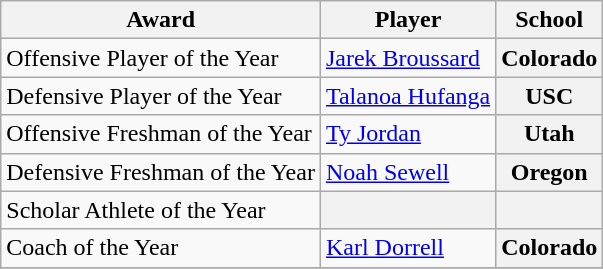<table class="wikitable" border="0">
<tr>
<th>Award</th>
<th>Player</th>
<th>School</th>
</tr>
<tr>
<td>Offensive Player of the Year</td>
<td><a href='#'>Jarek Broussard</a></td>
<th style=>Colorado</th>
</tr>
<tr>
<td>Defensive Player of the Year</td>
<td><a href='#'>Talanoa Hufanga</a></td>
<th style=>USC</th>
</tr>
<tr>
<td>Offensive Freshman of the Year</td>
<td><a href='#'>Ty Jordan</a></td>
<th style=>Utah</th>
</tr>
<tr>
<td>Defensive Freshman of the Year</td>
<td><a href='#'>Noah Sewell</a></td>
<th style=>Oregon</th>
</tr>
<tr>
<td>Scholar Athlete of the Year</td>
<th></th>
<th></th>
</tr>
<tr>
<td>Coach of the Year</td>
<td><a href='#'>Karl Dorrell</a></td>
<th style=>Colorado</th>
</tr>
<tr>
</tr>
</table>
